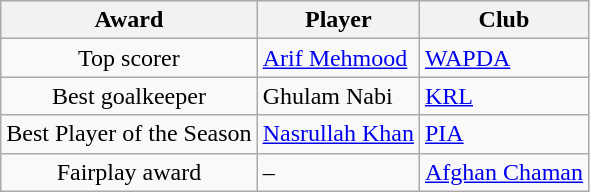<table class="wikitable" style="text-align:center">
<tr>
<th>Award</th>
<th>Player</th>
<th>Club</th>
</tr>
<tr>
<td>Top scorer</td>
<td align="left"><a href='#'>Arif Mehmood</a></td>
<td align="left"><a href='#'>WAPDA</a></td>
</tr>
<tr>
<td>Best goalkeeper</td>
<td align="left">Ghulam Nabi</td>
<td align="left"><a href='#'>KRL</a></td>
</tr>
<tr>
<td>Best Player of the Season</td>
<td align="left"><a href='#'>Nasrullah Khan</a></td>
<td align="left"><a href='#'>PIA</a></td>
</tr>
<tr>
<td>Fairplay award</td>
<td align="left">–</td>
<td align="left"><a href='#'>Afghan Chaman</a></td>
</tr>
</table>
